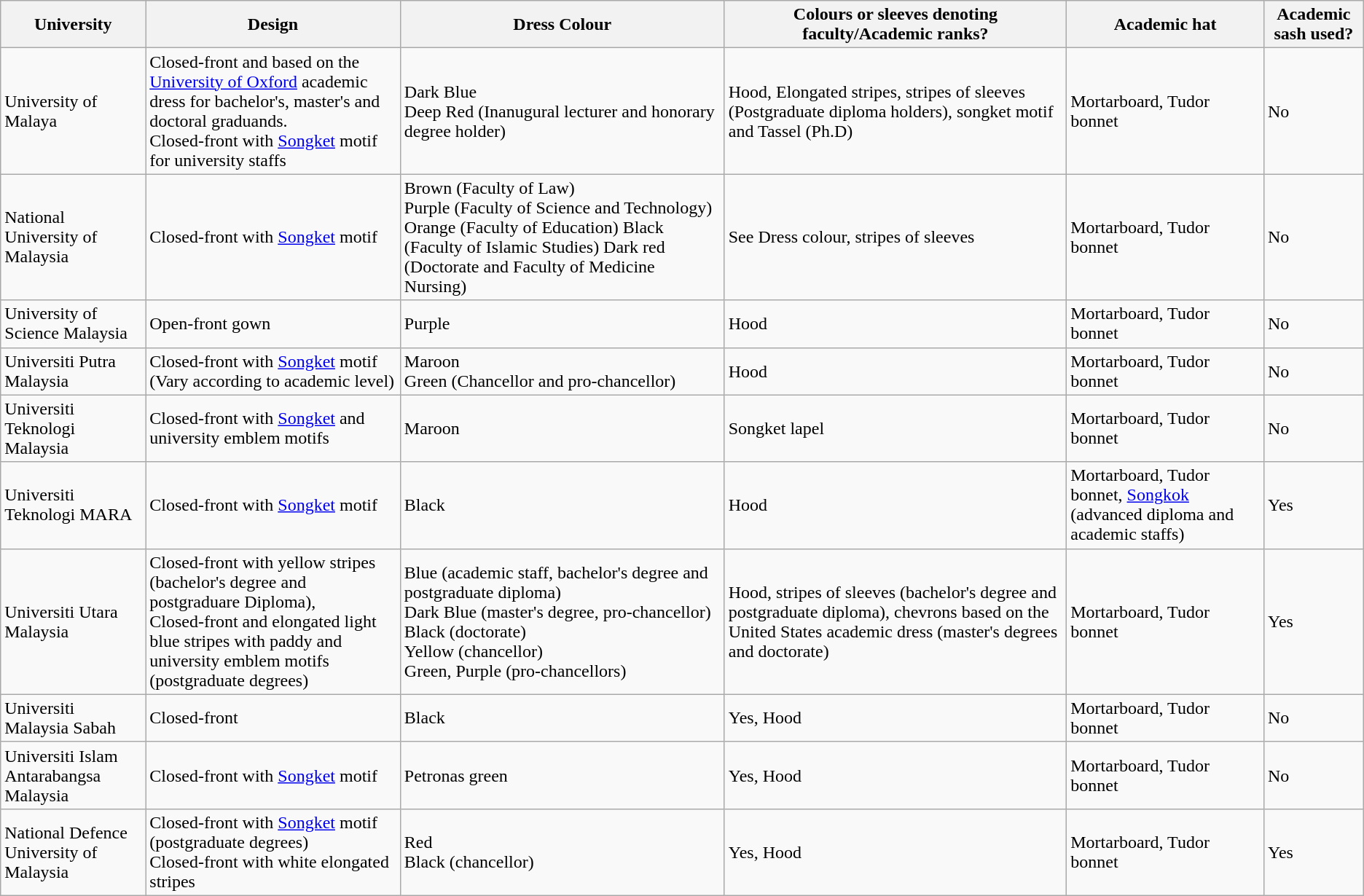<table class="wikitable">
<tr>
<th>University</th>
<th>Design</th>
<th>Dress Colour</th>
<th>Colours or sleeves denoting faculty/Academic ranks?</th>
<th>Academic hat</th>
<th>Academic sash used?</th>
</tr>
<tr>
<td>University of Malaya</td>
<td>Closed-front and based on the <a href='#'>University of Oxford</a> academic dress for bachelor's, master's and doctoral graduands.<br>Closed-front with <a href='#'>Songket</a> motif for university staffs</td>
<td>Dark Blue<br>Deep Red (Inanugural lecturer and honorary degree holder)</td>
<td>Hood, Elongated stripes, stripes of sleeves (Postgraduate diploma holders), songket motif and Tassel (Ph.D)</td>
<td>Mortarboard, Tudor bonnet</td>
<td>No</td>
</tr>
<tr>
<td>National University of Malaysia</td>
<td>Closed-front with <a href='#'>Songket</a> motif</td>
<td>Brown (Faculty of Law)<br>Purple (Faculty of Science and Technology)
Orange (Faculty of Education)
Black (Faculty of Islamic Studies)
Dark red (Doctorate and Faculty of Medicine Nursing)</td>
<td>See Dress colour, stripes of sleeves</td>
<td>Mortarboard, Tudor bonnet</td>
<td>No</td>
</tr>
<tr>
<td>University of Science Malaysia</td>
<td>Open-front gown</td>
<td>Purple</td>
<td>Hood</td>
<td>Mortarboard, Tudor bonnet</td>
<td>No</td>
</tr>
<tr>
<td>Universiti Putra Malaysia</td>
<td>Closed-front with <a href='#'>Songket</a> motif (Vary according to academic level)</td>
<td>Maroon<br>Green (Chancellor and pro-chancellor)</td>
<td>Hood</td>
<td>Mortarboard, Tudor bonnet</td>
<td>No</td>
</tr>
<tr>
<td>Universiti Teknologi Malaysia</td>
<td>Closed-front with <a href='#'>Songket</a> and university emblem motifs</td>
<td>Maroon</td>
<td>Songket lapel</td>
<td>Mortarboard, Tudor bonnet</td>
<td>No</td>
</tr>
<tr>
<td>Universiti Teknologi MARA</td>
<td>Closed-front with <a href='#'>Songket</a> motif</td>
<td>Black</td>
<td>Hood</td>
<td>Mortarboard, Tudor bonnet, <a href='#'>Songkok</a> (advanced diploma and academic staffs)</td>
<td>Yes</td>
</tr>
<tr>
<td>Universiti Utara Malaysia</td>
<td>Closed-front with yellow stripes (bachelor's degree and postgraduare Diploma),<br>Closed-front and elongated light blue stripes with paddy and university emblem motifs (postgraduate degrees)</td>
<td>Blue (academic staff, bachelor's degree and postgraduate diploma)<br>Dark Blue (master's degree, pro-chancellor)<br>Black (doctorate)<br>Yellow (chancellor)<br>Green, Purple (pro-chancellors)</td>
<td>Hood, stripes of sleeves (bachelor's degree and postgraduate diploma), chevrons based on the United States academic dress (master's degrees and doctorate)</td>
<td>Mortarboard, Tudor bonnet</td>
<td>Yes</td>
</tr>
<tr>
<td>Universiti Malaysia Sabah</td>
<td>Closed-front</td>
<td>Black</td>
<td>Yes, Hood</td>
<td>Mortarboard, Tudor bonnet</td>
<td>No</td>
</tr>
<tr>
<td>Universiti Islam Antarabangsa Malaysia</td>
<td>Closed-front with <a href='#'>Songket</a> motif</td>
<td>Petronas green</td>
<td>Yes, Hood</td>
<td>Mortarboard, Tudor bonnet</td>
<td>No</td>
</tr>
<tr>
<td>National Defence University of Malaysia</td>
<td>Closed-front with <a href='#'>Songket</a> motif (postgraduate degrees)<br>Closed-front with white elongated stripes</td>
<td>Red<br>Black (chancellor)</td>
<td>Yes, Hood</td>
<td>Mortarboard, Tudor bonnet</td>
<td>Yes</td>
</tr>
</table>
